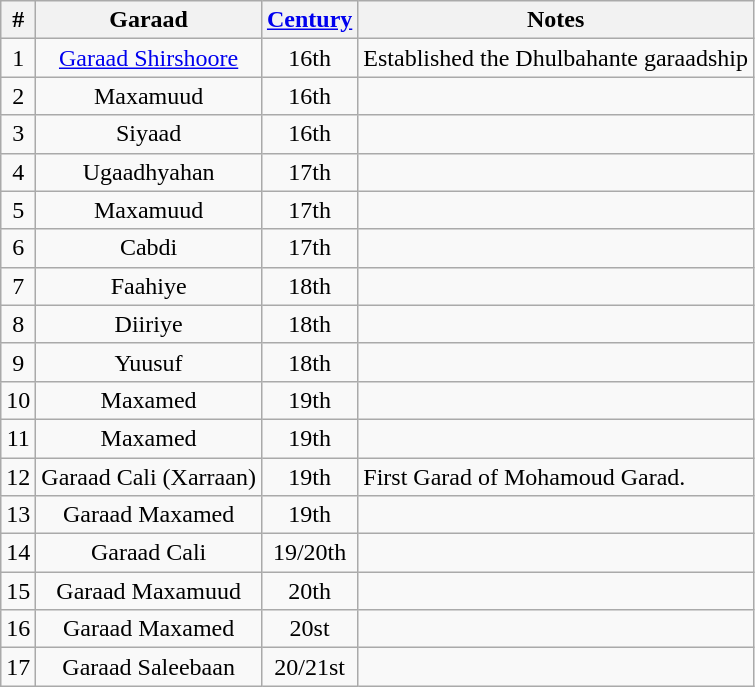<table class="wikitable sortable">
<tr align=center>
<th>#</th>
<th>Garaad</th>
<th><a href='#'>Century</a></th>
<th>Notes</th>
</tr>
<tr>
<td align=center>1</td>
<td align=center><a href='#'>Garaad Shirshoore</a></td>
<td align="center">16th</td>
<td>Established the Dhulbahante garaadship</td>
</tr>
<tr>
<td align=center>2</td>
<td align=center>Maxamuud</td>
<td align="center">16th</td>
<td></td>
</tr>
<tr>
<td align=center>3</td>
<td align=center>Siyaad</td>
<td align="center">16th</td>
<td></td>
</tr>
<tr>
<td align=center>4</td>
<td align=center>Ugaadhyahan</td>
<td align="center">17th</td>
<td></td>
</tr>
<tr>
<td align=center>5</td>
<td align=center>Maxamuud</td>
<td align="center">17th</td>
<td></td>
</tr>
<tr>
<td align=center>6</td>
<td align=center>Cabdi</td>
<td align="center">17th</td>
<td></td>
</tr>
<tr>
<td align=center>7</td>
<td align=center>Faahiye</td>
<td align="center">18th</td>
<td></td>
</tr>
<tr>
<td align=center>8</td>
<td align=center>Diiriye</td>
<td align="center">18th</td>
<td></td>
</tr>
<tr>
<td align=center>9</td>
<td align=center>Yuusuf</td>
<td align="center">18th</td>
<td></td>
</tr>
<tr>
<td align=center>10</td>
<td align=center>Maxamed</td>
<td align="center">19th</td>
<td></td>
</tr>
<tr>
<td align=center>11</td>
<td align=center>Maxamed</td>
<td align="center">19th</td>
<td></td>
</tr>
<tr>
<td align=center>12</td>
<td align=center>Garaad Cali (Xarraan)</td>
<td align="center">19th</td>
<td>First Garad of Mohamoud Garad.</td>
</tr>
<tr>
<td align=center>13</td>
<td align=center>Garaad Maxamed</td>
<td align="center">19th</td>
<td></td>
</tr>
<tr>
<td align=center>14</td>
<td align=center>Garaad Cali</td>
<td align="center">19/20th</td>
<td></td>
</tr>
<tr>
<td align=center>15</td>
<td align=center>Garaad Maxamuud</td>
<td align="center">20th</td>
<td></td>
</tr>
<tr>
<td align=center>16</td>
<td align=center>Garaad Maxamed</td>
<td align="center">20st</td>
<td></td>
</tr>
<tr>
<td align=center>17</td>
<td align=center>Garaad Saleebaan</td>
<td align=center>20/21st</td>
<td></td>
</tr>
</table>
